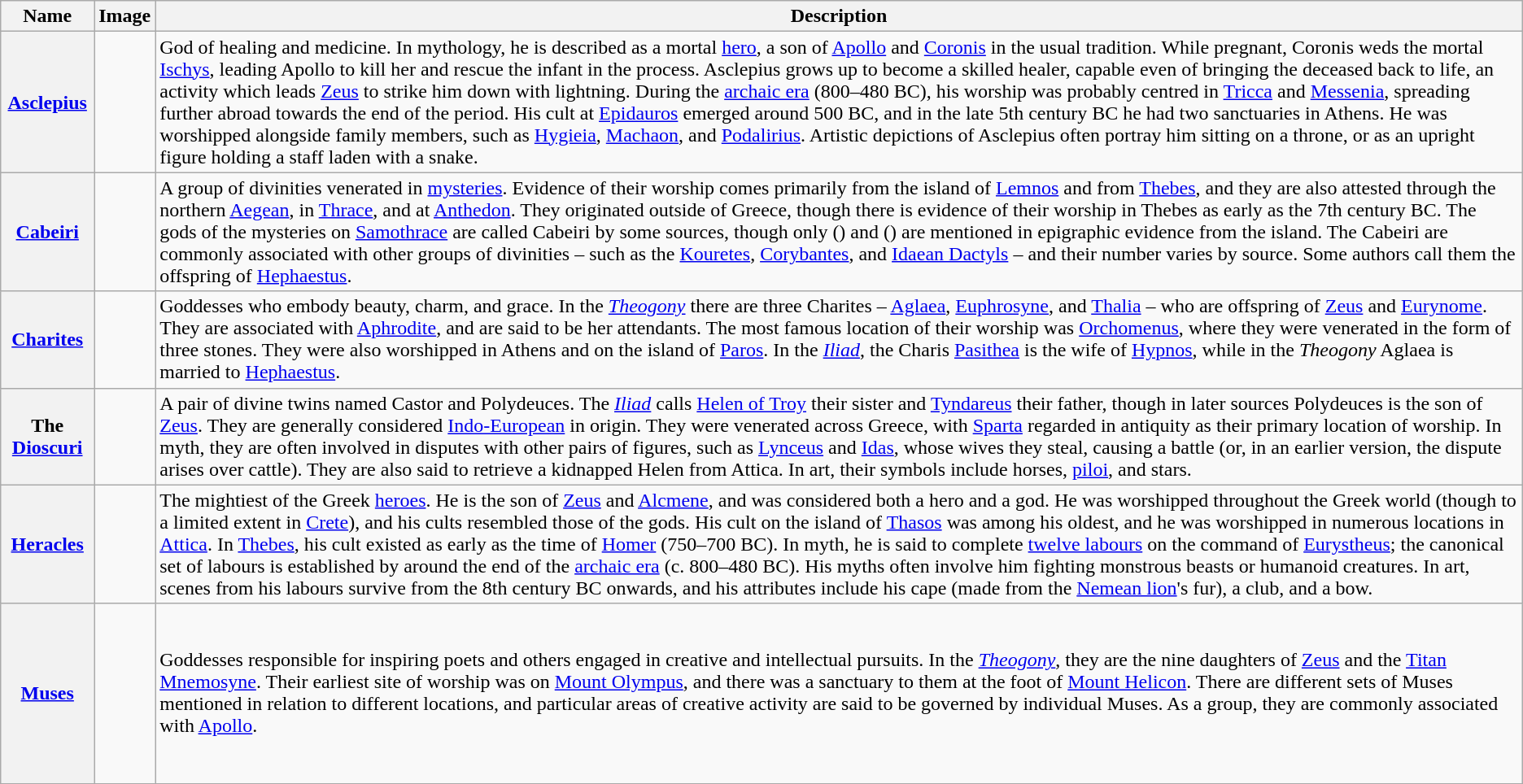<table class="wikitable">
<tr>
<th scope="col">Name</th>
<th scope="col">Image</th>
<th scope="col">Description</th>
</tr>
<tr>
<th scope="row"><a href='#'>Asclepius</a><br><small></small></th>
<td></td>
<td>God of healing and medicine. In mythology, he is described as a mortal <a href='#'>hero</a>, a son of <a href='#'>Apollo</a> and <a href='#'>Coronis</a> in the usual tradition. While pregnant, Coronis weds the mortal <a href='#'>Ischys</a>, leading Apollo to kill her and rescue the infant in the process. Asclepius grows up to become a skilled healer, capable even of bringing the deceased back to life, an activity which leads <a href='#'>Zeus</a> to strike him down with lightning. During the <a href='#'>archaic era</a> (800–480 BC), his worship was probably centred in <a href='#'>Tricca</a> and <a href='#'>Messenia</a>, spreading further abroad towards the end of the period. His cult at <a href='#'>Epidauros</a> emerged around 500 BC, and in the late 5th century BC he had two sanctuaries in Athens. He was worshipped alongside family members, such as <a href='#'>Hygieia</a>, <a href='#'>Machaon</a>, and <a href='#'>Podalirius</a>. Artistic depictions of Asclepius often portray him sitting on a throne, or as an upright figure holding a staff laden with a snake.</td>
</tr>
<tr>
<th scope="row"><a href='#'>Cabeiri</a><br><small></small></th>
<td></td>
<td>A group of divinities venerated in <a href='#'>mysteries</a>. Evidence of their worship comes primarily from the island of <a href='#'>Lemnos</a> and from <a href='#'>Thebes</a>, and they are also attested through the northern <a href='#'>Aegean</a>, in <a href='#'>Thrace</a>, and at <a href='#'>Anthedon</a>. They originated outside of Greece, though there is evidence of their worship in Thebes as early as the 7th century BC. The gods of the mysteries on <a href='#'>Samothrace</a> are called Cabeiri by some sources, though only  () and  () are mentioned in epigraphic evidence from the island. The Cabeiri are commonly associated with other groups of divinities – such as the <a href='#'>Kouretes</a>, <a href='#'>Corybantes</a>, and <a href='#'>Idaean Dactyls</a> – and their number varies by source. Some authors call them the offspring of <a href='#'>Hephaestus</a>.</td>
</tr>
<tr>
<th scope="row"><a href='#'>Charites</a><br><small></small></th>
<td></td>
<td>Goddesses who embody beauty, charm, and grace. In the <em><a href='#'>Theogony</a></em> there are three Charites – <a href='#'>Aglaea</a>, <a href='#'>Euphrosyne</a>, and <a href='#'>Thalia</a> – who are offspring of <a href='#'>Zeus</a> and <a href='#'>Eurynome</a>. They are associated with <a href='#'>Aphrodite</a>, and are said to be her attendants. The most famous location of their worship was <a href='#'>Orchomenus</a>, where they were venerated in the form of three stones. They were also worshipped in Athens and on the island of <a href='#'>Paros</a>. In the <em><a href='#'>Iliad</a></em>, the Charis <a href='#'>Pasithea</a> is the wife of <a href='#'>Hypnos</a>, while in the <em>Theogony</em> Aglaea is married to <a href='#'>Hephaestus</a>.</td>
</tr>
<tr>
<th scope="row">The <a href='#'>Dioscuri</a><br><small></small></th>
<td></td>
<td>A pair of divine twins named Castor and Polydeuces. The <em><a href='#'>Iliad</a></em> calls <a href='#'>Helen of Troy</a> their sister and <a href='#'>Tyndareus</a> their father, though in later sources Polydeuces is the son of <a href='#'>Zeus</a>. They are generally considered <a href='#'>Indo-European</a> in origin. They were venerated across Greece, with <a href='#'>Sparta</a> regarded in antiquity as their primary location of worship. In myth, they are often involved in disputes with other pairs of figures, such as <a href='#'>Lynceus</a> and <a href='#'>Idas</a>, whose wives they steal, causing a battle (or, in an earlier version, the dispute arises over cattle). They are also said to retrieve a kidnapped Helen from Attica. In art, their symbols include horses, <a href='#'>piloi</a>, and stars.</td>
</tr>
<tr>
<th scope="row"><a href='#'>Heracles</a><br><small></small></th>
<td></td>
<td>The mightiest of the Greek <a href='#'>heroes</a>. He is the son of <a href='#'>Zeus</a> and <a href='#'>Alcmene</a>, and was considered both a hero and a god. He was worshipped throughout the Greek world (though to a limited extent in <a href='#'>Crete</a>), and his cults resembled those of the gods. His cult on the island of <a href='#'>Thasos</a> was among his oldest, and he was worshipped in numerous locations in <a href='#'>Attica</a>. In <a href='#'>Thebes</a>, his cult existed as early as the time of <a href='#'>Homer</a> (750–700 BC). In myth, he is said to complete <a href='#'>twelve labours</a> on the command of <a href='#'>Eurystheus</a>; the canonical set of labours is established by around the end of the <a href='#'>archaic era</a> (c. 800–480 BC). His myths often involve him fighting monstrous beasts or humanoid creatures. In art, scenes from his labours survive from the 8th century BC onwards, and his attributes include his cape (made from the <a href='#'>Nemean lion</a>'s fur), a club, and a bow.</td>
</tr>
<tr>
<th scope="row" style="height: 140px;"><a href='#'>Muses</a><br><small></small></th>
<td></td>
<td>Goddesses responsible for inspiring poets and others engaged in creative and intellectual pursuits. In the <em><a href='#'>Theogony</a></em>, they are the nine daughters of <a href='#'>Zeus</a> and the <a href='#'>Titan</a> <a href='#'>Mnemosyne</a>. Their earliest site of worship was on <a href='#'>Mount Olympus</a>, and there was a sanctuary to them at the foot of <a href='#'>Mount Helicon</a>. There are different sets of Muses mentioned in relation to different locations, and particular areas of creative activity are said to be governed by individual Muses. As a group, they are commonly associated with <a href='#'>Apollo</a>.</td>
</tr>
</table>
